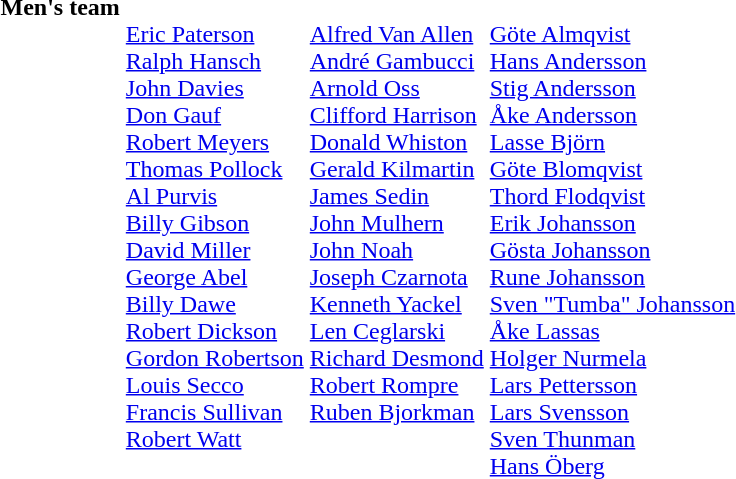<table>
<tr valign=top>
<th scope="row">Men's team<br></th>
<td><br> <a href='#'>Eric Paterson</a><br> <a href='#'>Ralph Hansch</a><br> <a href='#'>John Davies</a><br> <a href='#'>Don Gauf</a><br> <a href='#'>Robert Meyers</a><br> <a href='#'>Thomas Pollock</a><br> <a href='#'>Al Purvis</a><br> <a href='#'>Billy Gibson</a><br> <a href='#'>David Miller</a><br> <a href='#'>George Abel</a><br> <a href='#'>Billy Dawe</a><br> <a href='#'>Robert Dickson</a><br> <a href='#'>Gordon Robertson</a><br> <a href='#'>Louis Secco</a><br> <a href='#'>Francis Sullivan</a><br> <a href='#'>Robert Watt</a></td>
<td><br> <a href='#'>Alfred Van Allen</a><br> <a href='#'>André Gambucci</a><br> <a href='#'>Arnold Oss</a><br> <a href='#'>Clifford Harrison</a><br> <a href='#'>Donald Whiston</a><br> <a href='#'>Gerald Kilmartin</a><br> <a href='#'>James Sedin</a><br> <a href='#'>John Mulhern</a><br> <a href='#'>John Noah</a><br> <a href='#'>Joseph Czarnota</a><br> <a href='#'>Kenneth Yackel</a><br> <a href='#'>Len Ceglarski</a><br> <a href='#'>Richard Desmond</a><br> <a href='#'>Robert Rompre</a><br> <a href='#'>Ruben Bjorkman</a></td>
<td><br> <a href='#'>Göte Almqvist</a><br><a href='#'>Hans Andersson</a><br><a href='#'>Stig Andersson</a><br><a href='#'>Åke Andersson</a><br><a href='#'>Lasse Björn</a><br><a href='#'>Göte Blomqvist</a><br><a href='#'>Thord Flodqvist</a><br><a href='#'>Erik Johansson</a><br><a href='#'>Gösta Johansson</a><br><a href='#'>Rune Johansson</a><br><a href='#'>Sven "Tumba" Johansson</a><br><a href='#'>Åke Lassas</a><br><a href='#'>Holger Nurmela</a><br><a href='#'>Lars Pettersson</a><br><a href='#'>Lars Svensson</a><br><a href='#'>Sven Thunman</a><br><a href='#'>Hans Öberg</a></td>
</tr>
</table>
